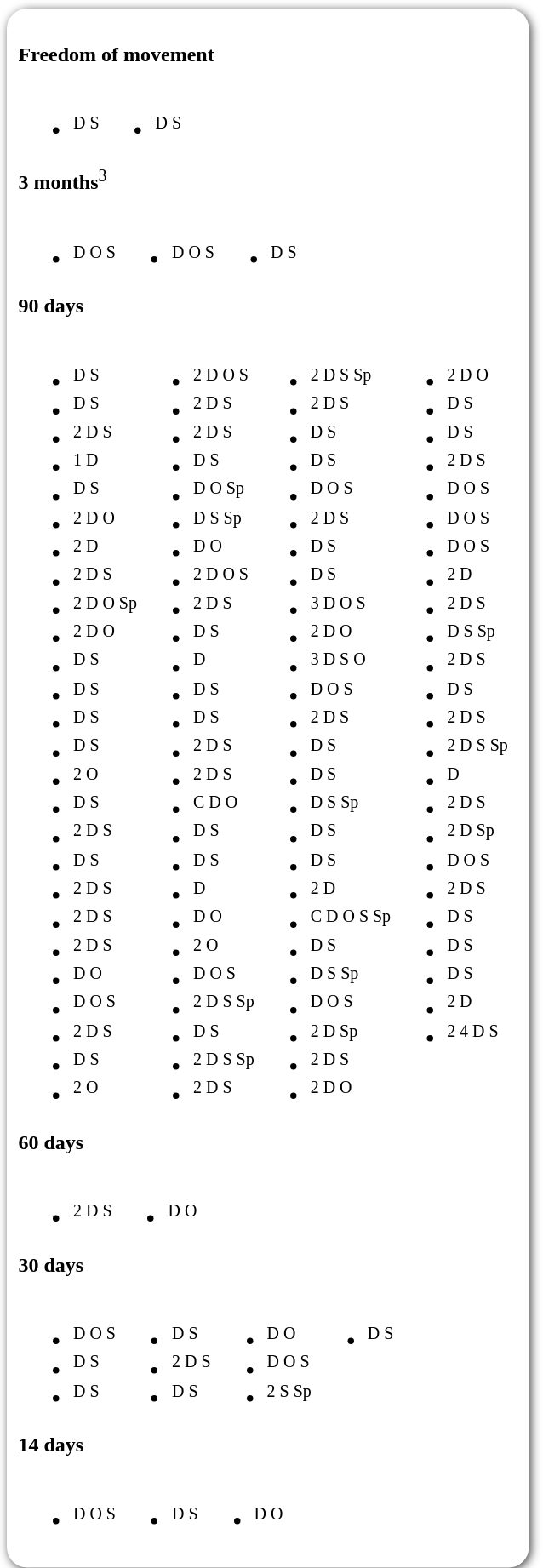<table style=" border-radius:1em; box-shadow: 0.1em 0.1em 0.5em rgba(0,0,0,0.75); background-color: white; border: 1px solid white; margin:10px 0px; padding: 5px;">
<tr style="vertical-align:top;">
<td><br><strong>Freedom of movement</strong><table>
<tr>
<td><br><ul><li><sup>D S</sup></li></ul></td>
<td valign="top"><br><ul><li><sup>D S</sup></li></ul></td>
<td></td>
</tr>
</table>
<strong>3 months</strong><sup>3</sup><table>
<tr>
<td><br><ul><li><sup>D O S</sup></li></ul></td>
<td valign="top"><br><ul><li><sup>D O S</sup></li></ul></td>
<td valign="top"><br><ul><li><sup>D S</sup></li></ul></td>
<td></td>
</tr>
</table>
<strong>90 days</strong><table>
<tr>
<td><br><ul><li><sup>D S</sup></li><li><sup>D S</sup></li><li><sup>2 D S</sup></li><li><sup>1 D</sup></li><li><sup>D S</sup></li><li><sup>2 D O</sup></li><li><sup>2 D</sup></li><li><sup>2 D S</sup></li><li><sup>2 D O Sp</sup></li><li><sup>2 D O</sup></li><li><sup>D S</sup></li><li><sup>D S</sup></li><li><sup>D S</sup></li><li><sup>D S</sup></li><li><sup>2 O</sup></li><li><sup>D S</sup></li><li><sup>2 D S</sup></li><li><sup>D S</sup></li><li><sup>2 D S</sup></li><li><sup>2 D S</sup></li><li><sup>2 D S</sup></li><li><sup>D O</sup></li><li><sup>D O S</sup></li><li><sup>2 D S</sup></li><li><sup>D S</sup></li><li><sup>2 O</sup></li></ul></td>
<td valign="top"><br><ul><li><sup>2 D O S</sup></li><li><sup>2 D S</sup></li><li><sup>2 D S</sup></li><li><sup>D S</sup></li><li><sup>D O Sp</sup></li><li><sup>D S Sp</sup></li><li><sup>D O</sup></li><li><sup>2 D O S</sup></li><li><sup>2 D S</sup></li><li><sup>D S</sup></li><li><sup>D</sup></li><li><sup>D S</sup></li><li><sup>D S</sup></li><li><sup>2 D S</sup></li><li><sup>2 D S</sup></li><li><sup>C D O</sup></li><li><sup>D S</sup></li><li><sup>D S</sup></li><li><sup>D</sup></li><li><sup>D O</sup></li><li><sup>2 O</sup></li><li><sup>D O S</sup></li><li><sup>2 D S Sp</sup></li><li><sup>D S</sup></li><li><sup>2 D S Sp</sup></li><li><sup>2 D S</sup></li></ul></td>
<td valign="top"><br><ul><li><sup>2 D S Sp</sup></li><li><sup>2 D S</sup></li><li><sup>D S</sup></li><li><sup>D S</sup></li><li><sup>D O S</sup></li><li><sup>2 D S</sup></li><li><sup>D S</sup></li><li><sup>D S</sup></li><li><sup>3 D O S</sup></li><li><sup>2 D O</sup></li><li><sup>3 D S O</sup></li><li><sup>D O S</sup></li><li><sup>2 D S</sup></li><li><sup>D S</sup></li><li><sup>D S</sup></li><li><sup>D S Sp</sup></li><li><sup>D S</sup></li><li><sup>D S</sup></li><li><sup>2 D</sup></li><li><sup>C D O S Sp</sup></li><li><sup>D S</sup></li><li><sup>D S Sp</sup></li><li><sup>D O S</sup></li><li><sup>2 D Sp</sup></li><li><sup>2 D S</sup></li><li><sup>2 D O</sup></li></ul></td>
<td valign="top"><br><ul><li><sup>2 D O</sup></li><li><sup>D S</sup></li><li><sup>D S</sup></li><li><sup>2 D S</sup></li><li><sup>D O S</sup></li><li><sup>D O S</sup></li><li><sup>D O S</sup></li><li><sup>2 D</sup></li><li><sup>2 D S</sup></li><li><sup>D S Sp</sup></li><li><sup>2 D S</sup></li><li><sup>D S</sup></li><li><sup>2 D S</sup></li><li><sup>2 D S Sp</sup></li><li><sup>D</sup></li><li><sup>2 D S</sup></li><li><sup>2 D Sp</sup></li><li><sup>D O S</sup></li><li><sup>2 D S</sup></li><li><sup>D S</sup></li><li><sup>D S</sup></li><li><sup>D S</sup></li><li><sup>2 D</sup></li><li><em></em><sup>2 4 D S</sup></li></ul></td>
<td></td>
</tr>
</table>
<strong>60 days</strong><table>
<tr>
<td><br><ul><li><sup>2 D S</sup></li></ul></td>
<td valign="top"><br><ul><li><sup>D O</sup></li></ul></td>
<td></td>
</tr>
</table>
<strong>30 days</strong><table>
<tr>
<td><br><ul><li><sup>D O S</sup></li><li><sup>D S</sup></li><li><sup>D S</sup></li></ul></td>
<td valign="top"><br><ul><li><sup>D S</sup></li><li><sup>2 D S</sup></li><li><sup>D S</sup></li></ul></td>
<td valign="top"><br><ul><li><sup>D O</sup></li><li><sup>D O S</sup></li><li><sup>2 S Sp</sup></li></ul></td>
<td valign="top"><br><ul><li><sup>D S</sup></li></ul></td>
<td></td>
</tr>
</table>
<strong>14 days</strong><table>
<tr>
<td><br><ul><li><sup>D O S</sup></li></ul></td>
<td valign="top"><br><ul><li><sup>D S</sup></li></ul></td>
<td valign="top"><br><ul><li><sup>D O</sup></li></ul></td>
<td></td>
</tr>
</table>
</td>
</tr>
</table>
